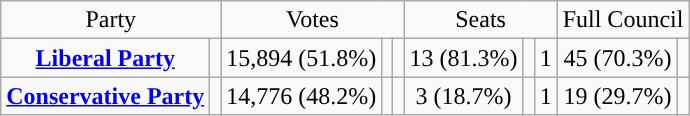<table class=wikitable style="text-align:center;">
<tr>
<td colspan=2>Party</td>
<td colspan=3>Votes</td>
<td colspan=3>Seats</td>
<td colspan=3>Full Council</td>
</tr>
<tr>
<td><strong><a href='#'>Liberal Party</a></strong></td>
<td style="background:"></td>
<td>15,894 (51.8%)</td>
<td></td>
<td></td>
<td>13 (81.3%)</td>
<td></td>
<td> 1</td>
<td>45 (70.3%)</td>
<td></td>
</tr>
<tr>
<td><strong><a href='#'>Conservative Party</a></strong></td>
<td style="background:"></td>
<td>14,776 (48.2%)</td>
<td></td>
<td></td>
<td>3 (18.7%)</td>
<td></td>
<td> 1</td>
<td>19 (29.7%)</td>
<td></td>
</tr>
</table>
